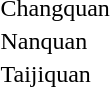<table>
<tr>
<td>Changquan<br></td>
<td></td>
<td></td>
<td></td>
</tr>
<tr>
<td>Nanquan<br></td>
<td></td>
<td></td>
<td></td>
</tr>
<tr>
<td>Taijiquan<br></td>
<td></td>
<td></td>
<td></td>
</tr>
</table>
